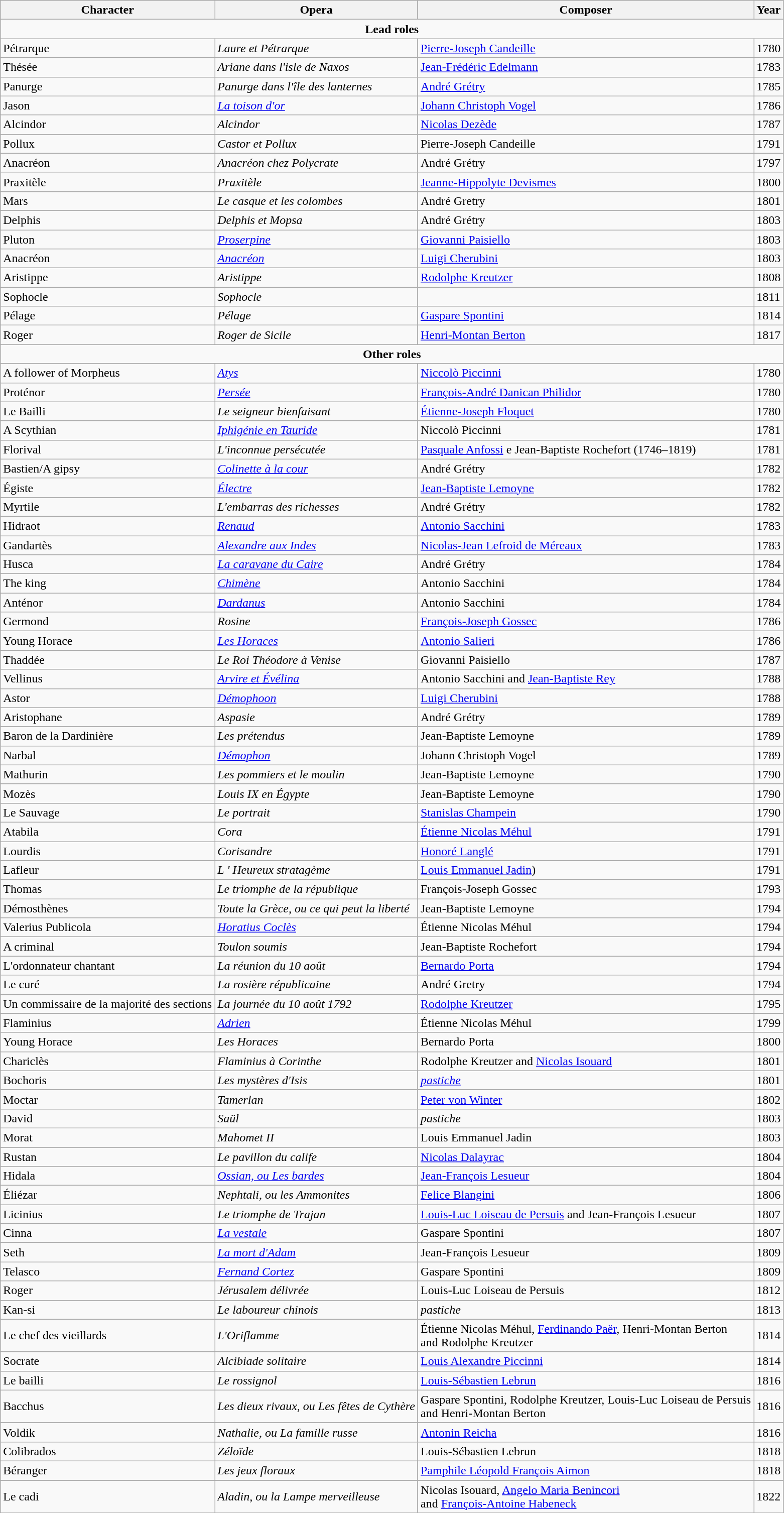<table class="wikitable">
<tr>
<th>Character</th>
<th>Opera</th>
<th>Composer</th>
<th>Year</th>
</tr>
<tr>
<td style="text-align: center;" colspan="4"><strong>Lead roles</strong></td>
</tr>
<tr>
<td>Pétrarque</td>
<td><em>Laure et Pétrarque</em></td>
<td><a href='#'>Pierre-Joseph Candeille</a></td>
<td>1780</td>
</tr>
<tr>
<td>Thésée</td>
<td><em>Ariane dans l'isle de Naxos</em></td>
<td><a href='#'>Jean-Frédéric Edelmann</a></td>
<td>1783</td>
</tr>
<tr>
<td>Panurge</td>
<td><em>Panurge dans l'île des lanternes</em></td>
<td><a href='#'>André Grétry</a></td>
<td>1785</td>
</tr>
<tr>
<td>Jason</td>
<td><em><a href='#'>La toison d'or</a></em></td>
<td><a href='#'>Johann Christoph Vogel</a></td>
<td>1786</td>
</tr>
<tr>
<td>Alcindor</td>
<td><em>Alcindor</em></td>
<td><a href='#'>Nicolas Dezède</a></td>
<td>1787</td>
</tr>
<tr>
<td>Pollux</td>
<td><em>Castor et Pollux</em></td>
<td>Pierre-Joseph Candeille</td>
<td>1791</td>
</tr>
<tr>
<td>Anacréon</td>
<td><em>Anacréon chez Polycrate</em></td>
<td>André Grétry</td>
<td>1797</td>
</tr>
<tr>
<td>Praxitèle</td>
<td><em>Praxitèle</em></td>
<td><a href='#'>Jeanne-Hippolyte Devismes</a></td>
<td>1800</td>
</tr>
<tr>
<td>Mars</td>
<td><em>Le casque et les colombes</em></td>
<td>André Gretry</td>
<td>1801</td>
</tr>
<tr>
<td>Delphis</td>
<td><em>Delphis et Mopsa</em></td>
<td>André Grétry</td>
<td>1803</td>
</tr>
<tr>
<td>Pluton</td>
<td><em><a href='#'>Proserpine</a></em></td>
<td><a href='#'>Giovanni Paisiello</a></td>
<td>1803</td>
</tr>
<tr>
<td>Anacréon</td>
<td><em><a href='#'>Anacréon</a></em></td>
<td><a href='#'>Luigi Cherubini</a></td>
<td>1803</td>
</tr>
<tr>
<td>Aristippe</td>
<td><em>Aristippe</em></td>
<td><a href='#'>Rodolphe Kreutzer</a></td>
<td>1808</td>
</tr>
<tr>
<td>Sophocle</td>
<td><em>Sophocle</em></td>
<td></td>
<td>1811</td>
</tr>
<tr>
<td>Pélage</td>
<td><em>Pélage</em></td>
<td><a href='#'>Gaspare Spontini</a></td>
<td>1814</td>
</tr>
<tr>
<td>Roger</td>
<td><em>Roger de Sicile</em></td>
<td><a href='#'>Henri-Montan Berton</a></td>
<td>1817</td>
</tr>
<tr>
<td style="text-align: center;" colspan="4"><strong>Other roles</strong></td>
</tr>
<tr>
<td>A follower of Morpheus</td>
<td><em><a href='#'>Atys</a></em></td>
<td><a href='#'>Niccolò Piccinni</a></td>
<td>1780</td>
</tr>
<tr>
<td>Proténor</td>
<td><em><a href='#'>Persée</a></em></td>
<td><a href='#'>François-André Danican Philidor</a></td>
<td>1780</td>
</tr>
<tr>
<td>Le Bailli</td>
<td><em>Le seigneur bienfaisant</em></td>
<td><a href='#'>Étienne-Joseph Floquet</a></td>
<td>1780</td>
</tr>
<tr>
<td>A Scythian</td>
<td><em><a href='#'>Iphigénie en Tauride</a></em></td>
<td>Niccolò Piccinni</td>
<td>1781</td>
</tr>
<tr>
<td>Florival</td>
<td><em>L'inconnue persécutée</em></td>
<td><a href='#'>Pasquale Anfossi</a> e Jean-Baptiste Rochefort (1746–1819)</td>
<td>1781</td>
</tr>
<tr>
<td>Bastien/A gipsy</td>
<td><em><a href='#'>Colinette à la cour</a></em></td>
<td>André Grétry</td>
<td>1782</td>
</tr>
<tr>
<td>Égiste</td>
<td><em><a href='#'>Électre</a></em></td>
<td><a href='#'>Jean-Baptiste Lemoyne</a></td>
<td>1782</td>
</tr>
<tr>
<td>Myrtile</td>
<td><em>L'embarras des richesses</em></td>
<td>André Grétry</td>
<td>1782</td>
</tr>
<tr>
<td>Hidraot</td>
<td><em><a href='#'>Renaud</a></em></td>
<td><a href='#'>Antonio Sacchini</a></td>
<td>1783</td>
</tr>
<tr>
<td>Gandartès</td>
<td><em><a href='#'>Alexandre aux Indes</a></em></td>
<td><a href='#'>Nicolas-Jean Lefroid de Méreaux</a></td>
<td>1783</td>
</tr>
<tr>
<td>Husca</td>
<td><em><a href='#'>La caravane du Caire</a></em></td>
<td>André Grétry</td>
<td>1784</td>
</tr>
<tr>
<td>The king</td>
<td><em><a href='#'>Chimène</a></em></td>
<td>Antonio Sacchini</td>
<td>1784</td>
</tr>
<tr>
<td>Anténor</td>
<td><em><a href='#'>Dardanus</a></em></td>
<td>Antonio Sacchini</td>
<td>1784</td>
</tr>
<tr>
<td>Germond</td>
<td><em>Rosine</em></td>
<td><a href='#'>François-Joseph Gossec</a></td>
<td>1786</td>
</tr>
<tr>
<td>Young Horace</td>
<td><em><a href='#'>Les Horaces</a></em></td>
<td><a href='#'>Antonio Salieri</a></td>
<td>1786</td>
</tr>
<tr>
<td>Thaddée</td>
<td><em>Le Roi Théodore à Venise</em></td>
<td>Giovanni Paisiello</td>
<td>1787</td>
</tr>
<tr>
<td>Vellinus</td>
<td><em><a href='#'>Arvire et Évélina</a></em></td>
<td>Antonio Sacchini and <a href='#'>Jean-Baptiste Rey</a></td>
<td>1788</td>
</tr>
<tr>
<td>Astor</td>
<td><em><a href='#'>Démophoon</a></em></td>
<td><a href='#'>Luigi Cherubini</a></td>
<td>1788</td>
</tr>
<tr>
<td>Aristophane</td>
<td><em>Aspasie</em></td>
<td>André Grétry</td>
<td>1789</td>
</tr>
<tr>
<td>Baron de la Dardinière</td>
<td><em>Les prétendus</em></td>
<td>Jean-Baptiste Lemoyne</td>
<td>1789</td>
</tr>
<tr>
<td>Narbal</td>
<td><em><a href='#'>Démophon</a></em></td>
<td>Johann Christoph Vogel</td>
<td>1789</td>
</tr>
<tr>
<td>Mathurin</td>
<td><em>Les pommiers et le moulin</em></td>
<td>Jean-Baptiste Lemoyne</td>
<td>1790</td>
</tr>
<tr>
<td>Mozès</td>
<td><em>Louis IX en Égypte</em></td>
<td>Jean-Baptiste Lemoyne</td>
<td>1790</td>
</tr>
<tr>
<td>Le Sauvage</td>
<td><em>Le portrait</em></td>
<td><a href='#'>Stanislas Champein</a></td>
<td>1790</td>
</tr>
<tr>
<td>Atabila</td>
<td><em>Cora</em></td>
<td><a href='#'>Étienne Nicolas Méhul</a></td>
<td>1791</td>
</tr>
<tr>
<td>Lourdis</td>
<td><em>Corisandre</em></td>
<td><a href='#'>Honoré Langlé</a></td>
<td>1791</td>
</tr>
<tr>
<td>Lafleur</td>
<td><em>L ' Heureux stratagème</em></td>
<td><a href='#'>Louis Emmanuel Jadin</a>)</td>
<td>1791</td>
</tr>
<tr>
<td>Thomas</td>
<td><em>Le triomphe de la république</em></td>
<td>François-Joseph Gossec</td>
<td>1793</td>
</tr>
<tr>
<td>Démosthènes</td>
<td><em>Toute la Grèce, ou ce qui peut la liberté</em></td>
<td>Jean-Baptiste Lemoyne</td>
<td>1794</td>
</tr>
<tr>
<td>Valerius Publicola</td>
<td><em><a href='#'>Horatius Coclès</a></em></td>
<td>Étienne Nicolas Méhul</td>
<td>1794</td>
</tr>
<tr>
<td>A criminal</td>
<td><em>Toulon soumis</em></td>
<td>Jean-Baptiste Rochefort</td>
<td>1794</td>
</tr>
<tr>
<td>L'ordonnateur chantant</td>
<td><em>La réunion du 10 août</em></td>
<td><a href='#'>Bernardo Porta</a></td>
<td>1794</td>
</tr>
<tr>
<td>Le curé</td>
<td><em>La rosière républicaine</em></td>
<td>André Gretry</td>
<td>1794</td>
</tr>
<tr>
<td>Un commissaire de la majorité des sections</td>
<td><em>La journée du 10 août 1792</em></td>
<td><a href='#'>Rodolphe Kreutzer</a></td>
<td>1795</td>
</tr>
<tr>
<td>Flaminius</td>
<td><em><a href='#'>Adrien</a></em></td>
<td>Étienne Nicolas Méhul</td>
<td>1799</td>
</tr>
<tr>
<td>Young Horace</td>
<td><em>Les Horaces</em></td>
<td>Bernardo Porta</td>
<td>1800</td>
</tr>
<tr>
<td>Chariclès</td>
<td><em>Flaminius à Corinthe</em></td>
<td>Rodolphe Kreutzer and <a href='#'>Nicolas Isouard</a></td>
<td>1801</td>
</tr>
<tr>
<td>Bochoris</td>
<td><em>Les mystères d'Isis</em></td>
<td><em><a href='#'>pastiche</a></em></td>
<td>1801</td>
</tr>
<tr>
<td>Moctar</td>
<td><em>Tamerlan</em></td>
<td><a href='#'>Peter von Winter</a></td>
<td>1802</td>
</tr>
<tr>
<td>David</td>
<td><em>Saül</em></td>
<td><em>pastiche</em></td>
<td>1803</td>
</tr>
<tr>
<td>Morat</td>
<td><em>Mahomet II</em></td>
<td>Louis Emmanuel Jadin</td>
<td>1803</td>
</tr>
<tr>
<td>Rustan</td>
<td><em>Le pavillon du calife</em></td>
<td><a href='#'>Nicolas Dalayrac</a></td>
<td>1804</td>
</tr>
<tr>
<td>Hidala</td>
<td><em><a href='#'>Ossian, ou Les bardes</a></em></td>
<td><a href='#'>Jean-François Lesueur</a></td>
<td>1804</td>
</tr>
<tr>
<td>Éliézar</td>
<td><em>Nephtali, ou les Ammonites</em></td>
<td><a href='#'>Felice Blangini</a></td>
<td>1806</td>
</tr>
<tr>
<td>Licinius</td>
<td><em>Le triomphe de Trajan</em></td>
<td><a href='#'>Louis-Luc Loiseau de Persuis</a> and Jean-François Lesueur</td>
<td>1807</td>
</tr>
<tr>
<td>Cinna</td>
<td><em><a href='#'>La vestale</a></em></td>
<td>Gaspare Spontini</td>
<td>1807</td>
</tr>
<tr>
<td>Seth</td>
<td><em><a href='#'>La mort d'Adam</a></em></td>
<td>Jean-François Lesueur</td>
<td>1809</td>
</tr>
<tr>
<td>Telasco</td>
<td><em><a href='#'>Fernand Cortez</a></em></td>
<td>Gaspare Spontini</td>
<td>1809</td>
</tr>
<tr>
<td>Roger</td>
<td><em>Jérusalem délivrée</em></td>
<td>Louis-Luc Loiseau de Persuis</td>
<td>1812</td>
</tr>
<tr>
<td>Kan-si</td>
<td><em>Le laboureur chinois</em></td>
<td><em>pastiche</em></td>
<td>1813</td>
</tr>
<tr>
<td>Le chef des vieillards</td>
<td><em>L'Oriflamme</em></td>
<td>Étienne Nicolas Méhul, <a href='#'>Ferdinando Paër</a>, Henri-Montan Berton<br> and Rodolphe Kreutzer</td>
<td>1814</td>
</tr>
<tr>
<td>Socrate</td>
<td><em>Alcibiade solitaire</em></td>
<td><a href='#'>Louis Alexandre Piccinni</a></td>
<td>1814</td>
</tr>
<tr>
<td>Le bailli</td>
<td><em>Le rossignol</em></td>
<td><a href='#'>Louis-Sébastien Lebrun</a></td>
<td>1816</td>
</tr>
<tr>
<td>Bacchus</td>
<td><em>Les dieux rivaux, ou Les fêtes de Cythère</em></td>
<td>Gaspare Spontini, Rodolphe Kreutzer, Louis-Luc Loiseau de Persuis<br>and Henri-Montan Berton</td>
<td>1816</td>
</tr>
<tr>
<td>Voldik</td>
<td><em>Nathalie, ou La famille russe</em></td>
<td><a href='#'>Antonin Reicha</a></td>
<td>1816</td>
</tr>
<tr>
<td>Colibrados</td>
<td><em>Zéloïde</em></td>
<td>Louis-Sébastien Lebrun</td>
<td>1818</td>
</tr>
<tr>
<td>Béranger</td>
<td><em>Les jeux floraux</em></td>
<td><a href='#'>Pamphile Léopold François Aimon</a></td>
<td>1818</td>
</tr>
<tr>
<td>Le cadi</td>
<td><em>Aladin, ou la Lampe merveilleuse</em></td>
<td>Nicolas Isouard, <a href='#'>Angelo Maria Benincori</a><br>and <a href='#'>François-Antoine Habeneck</a></td>
<td>1822</td>
</tr>
<tr>
</tr>
</table>
